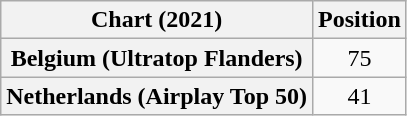<table class="wikitable plainrowheaders" style="text-align:center">
<tr>
<th scope="col">Chart (2021)</th>
<th scope="col">Position</th>
</tr>
<tr>
<th scope="row">Belgium (Ultratop Flanders)</th>
<td>75</td>
</tr>
<tr>
<th scope="row">Netherlands (Airplay Top 50)</th>
<td>41</td>
</tr>
</table>
